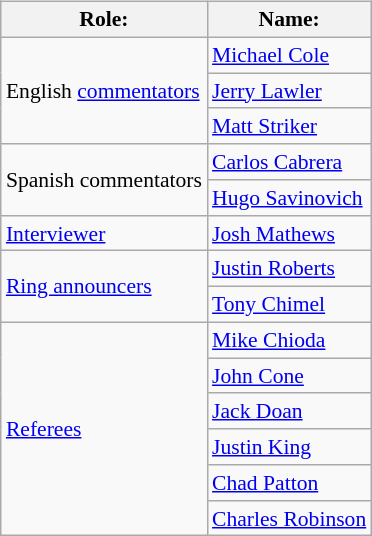<table class=wikitable style="font-size:90%; margin: 0.5em 0 0.5em 1em; float: right; clear: right;">
<tr>
<th>Role:</th>
<th>Name:</th>
</tr>
<tr>
<td rowspan=3>English <a href='#'>commentators</a></td>
<td><a href='#'>Michael Cole</a></td>
</tr>
<tr>
<td><a href='#'>Jerry Lawler</a></td>
</tr>
<tr>
<td><a href='#'>Matt Striker</a></td>
</tr>
<tr>
<td rowspan=2>Spanish commentators</td>
<td><a href='#'>Carlos Cabrera</a></td>
</tr>
<tr>
<td><a href='#'>Hugo Savinovich</a></td>
</tr>
<tr>
<td><a href='#'>Interviewer</a></td>
<td><a href='#'>Josh Mathews</a></td>
</tr>
<tr>
<td rowspan=2><a href='#'>Ring announcers</a></td>
<td><a href='#'>Justin Roberts</a></td>
</tr>
<tr>
<td><a href='#'>Tony Chimel</a></td>
</tr>
<tr>
<td rowspan=6><a href='#'>Referees</a></td>
<td><a href='#'>Mike Chioda</a></td>
</tr>
<tr>
<td><a href='#'>John Cone</a></td>
</tr>
<tr>
<td><a href='#'>Jack Doan</a></td>
</tr>
<tr>
<td><a href='#'>Justin King</a></td>
</tr>
<tr>
<td><a href='#'>Chad Patton</a></td>
</tr>
<tr>
<td><a href='#'>Charles Robinson</a></td>
</tr>
</table>
